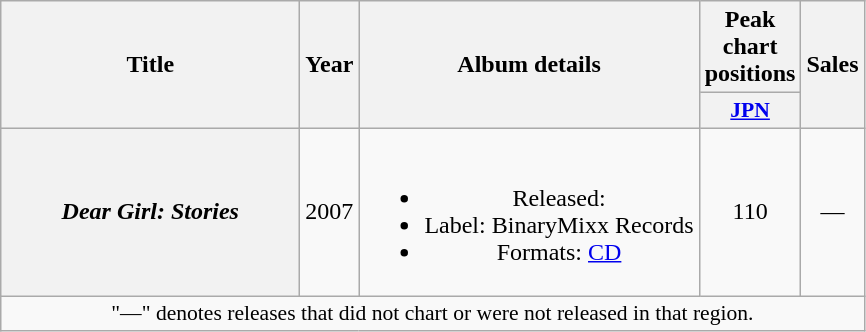<table class="wikitable plainrowheaders" style="text-align:center;">
<tr>
<th scope="col" rowspan="2" style="width:12em;">Title</th>
<th scope="col" rowspan="2">Year</th>
<th scope="col" rowspan="2">Album details</th>
<th scope="col" colspan="1">Peak chart positions</th>
<th scope="col" rowspan="2">Sales</th>
</tr>
<tr>
<th scope="col" style="width:3em;font-size:90%;"><a href='#'>JPN</a><br></th>
</tr>
<tr>
<th scope="row"><em>Dear Girl: Stories</em></th>
<td>2007</td>
<td><br><ul><li>Released: </li><li>Label: BinaryMixx Records</li><li>Formats: <a href='#'>CD</a></li></ul></td>
<td>110</td>
<td>—</td>
</tr>
<tr>
<td colspan="5" style="font-size:90%;">"—" denotes releases that did not chart or were not released in that region.</td>
</tr>
</table>
